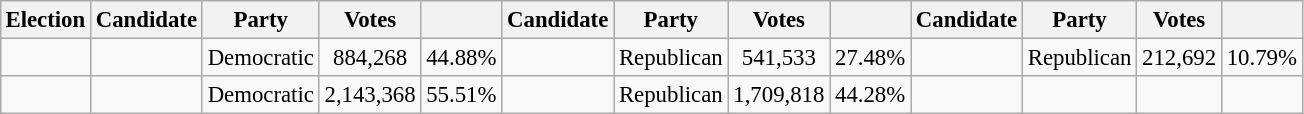<table class="wikitable" style="margin:0.5em; text-align:center; font-size:95%">
<tr>
<th>Election</th>
<th>Candidate</th>
<th>Party</th>
<th>Votes</th>
<th></th>
<th>Candidate</th>
<th>Party</th>
<th>Votes</th>
<th></th>
<th>Candidate</th>
<th>Party</th>
<th>Votes</th>
<th></th>
</tr>
<tr>
<td></td>
<td></td>
<td>Democratic</td>
<td>884,268</td>
<td>44.88%</td>
<td></td>
<td>Republican</td>
<td>541,533</td>
<td>27.48%</td>
<td></td>
<td>Republican</td>
<td>212,692</td>
<td>10.79%</td>
</tr>
<tr>
<td></td>
<td></td>
<td>Democratic</td>
<td>2,143,368</td>
<td>55.51%</td>
<td></td>
<td>Republican</td>
<td>1,709,818</td>
<td>44.28%</td>
<td></td>
<td></td>
<td></td>
<td></td>
</tr>
</table>
